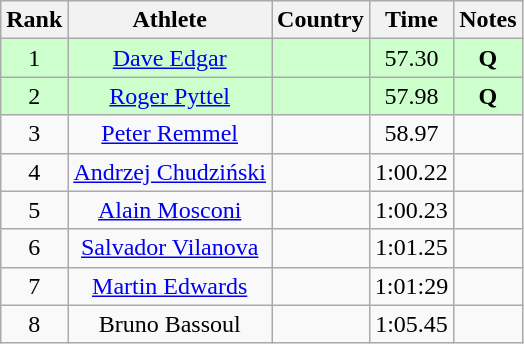<table class="wikitable sortable" style="text-align:center">
<tr>
<th>Rank</th>
<th>Athlete</th>
<th>Country</th>
<th>Time</th>
<th>Notes</th>
</tr>
<tr bgcolor=ccffcc>
<td>1</td>
<td><a href='#'>Dave Edgar</a></td>
<td align=left></td>
<td>57.30</td>
<td><strong>Q</strong></td>
</tr>
<tr bgcolor=ccffcc>
<td>2</td>
<td><a href='#'>Roger Pyttel</a></td>
<td align=left></td>
<td>57.98</td>
<td><strong> Q </strong></td>
</tr>
<tr>
<td>3</td>
<td><a href='#'>Peter Remmel</a></td>
<td align=left></td>
<td>58.97</td>
<td><strong> </strong></td>
</tr>
<tr>
<td>4</td>
<td><a href='#'>Andrzej Chudziński</a></td>
<td align=left></td>
<td>1:00.22</td>
<td><strong> </strong></td>
</tr>
<tr>
<td>5</td>
<td><a href='#'>Alain Mosconi</a></td>
<td align=left></td>
<td>1:00.23</td>
<td><strong> </strong></td>
</tr>
<tr>
<td>6</td>
<td><a href='#'>Salvador Vilanova</a></td>
<td align=left></td>
<td>1:01.25</td>
<td><strong> </strong></td>
</tr>
<tr>
<td>7</td>
<td><a href='#'>Martin Edwards</a></td>
<td align=left></td>
<td>1:01:29</td>
<td><strong> </strong></td>
</tr>
<tr>
<td>8</td>
<td>Bruno Bassoul</td>
<td align=left></td>
<td>1:05.45</td>
<td><strong> </strong></td>
</tr>
</table>
